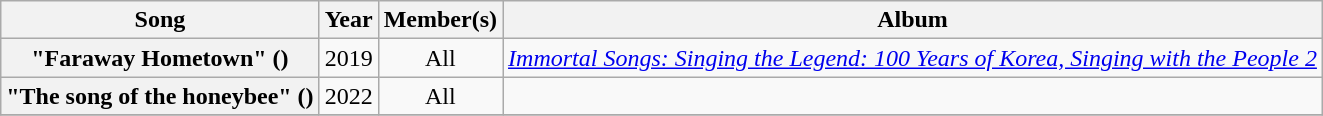<table class="wikitable plainrowheaders" style="text-align:center;">
<tr>
<th>Song</th>
<th>Year</th>
<th>Member(s)</th>
<th>Album</th>
</tr>
<tr>
<th scope="row">"Faraway Hometown" ()</th>
<td>2019</td>
<td>All</td>
<td><em><a href='#'>Immortal Songs: Singing the Legend: 100 Years of Korea, Singing with the People 2</a></em></td>
</tr>
<tr>
<th scope="row">"The song of the honeybee" ()</th>
<td rowspan="1">2022</td>
<td>All</td>
<td></td>
</tr>
<tr>
</tr>
</table>
